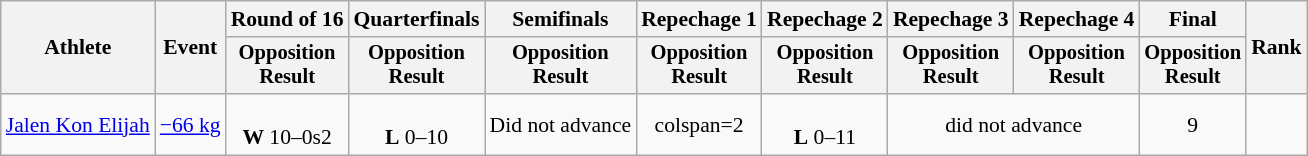<table class="wikitable" style="font-size:90%">
<tr>
<th rowspan="2">Athlete</th>
<th rowspan="2">Event</th>
<th>Round of 16</th>
<th>Quarterfinals</th>
<th>Semifinals</th>
<th>Repechage 1</th>
<th>Repechage 2</th>
<th>Repechage 3</th>
<th>Repechage 4</th>
<th>Final</th>
<th rowspan=2>Rank</th>
</tr>
<tr style="font-size:95%">
<th>Opposition<br>Result</th>
<th>Opposition<br>Result</th>
<th>Opposition<br>Result</th>
<th>Opposition<br>Result</th>
<th>Opposition<br>Result</th>
<th>Opposition<br>Result</th>
<th>Opposition<br>Result</th>
<th>Opposition<br>Result</th>
</tr>
<tr align=center>
<td align=left><a href='#'>Jalen Kon Elijah</a></td>
<td align=left><a href='#'>−66 kg</a></td>
<td><br><strong>W</strong> 10–0s2</td>
<td><br> <strong>L</strong> 0–10</td>
<td>Did not advance</td>
<td>colspan=2 </td>
<td><br> <strong>L</strong> 0–11</td>
<td colspan=2>did not advance</td>
<td>9</td>
</tr>
</table>
